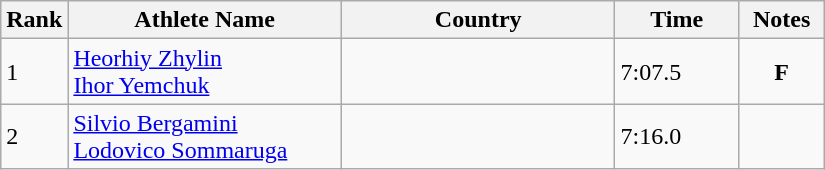<table class="wikitable">
<tr>
<th width=25>Rank</th>
<th width=175>Athlete Name</th>
<th width=175>Country</th>
<th width=75>Time</th>
<th width=50>Notes</th>
</tr>
<tr>
<td>1</td>
<td><a href='#'>Heorhiy Zhylin</a><br><a href='#'>Ihor Yemchuk</a></td>
<td></td>
<td>7:07.5</td>
<td align=center><strong>F</strong></td>
</tr>
<tr>
<td>2</td>
<td><a href='#'>Silvio Bergamini</a><br><a href='#'>Lodovico Sommaruga</a></td>
<td></td>
<td>7:16.0</td>
<td></td>
</tr>
</table>
